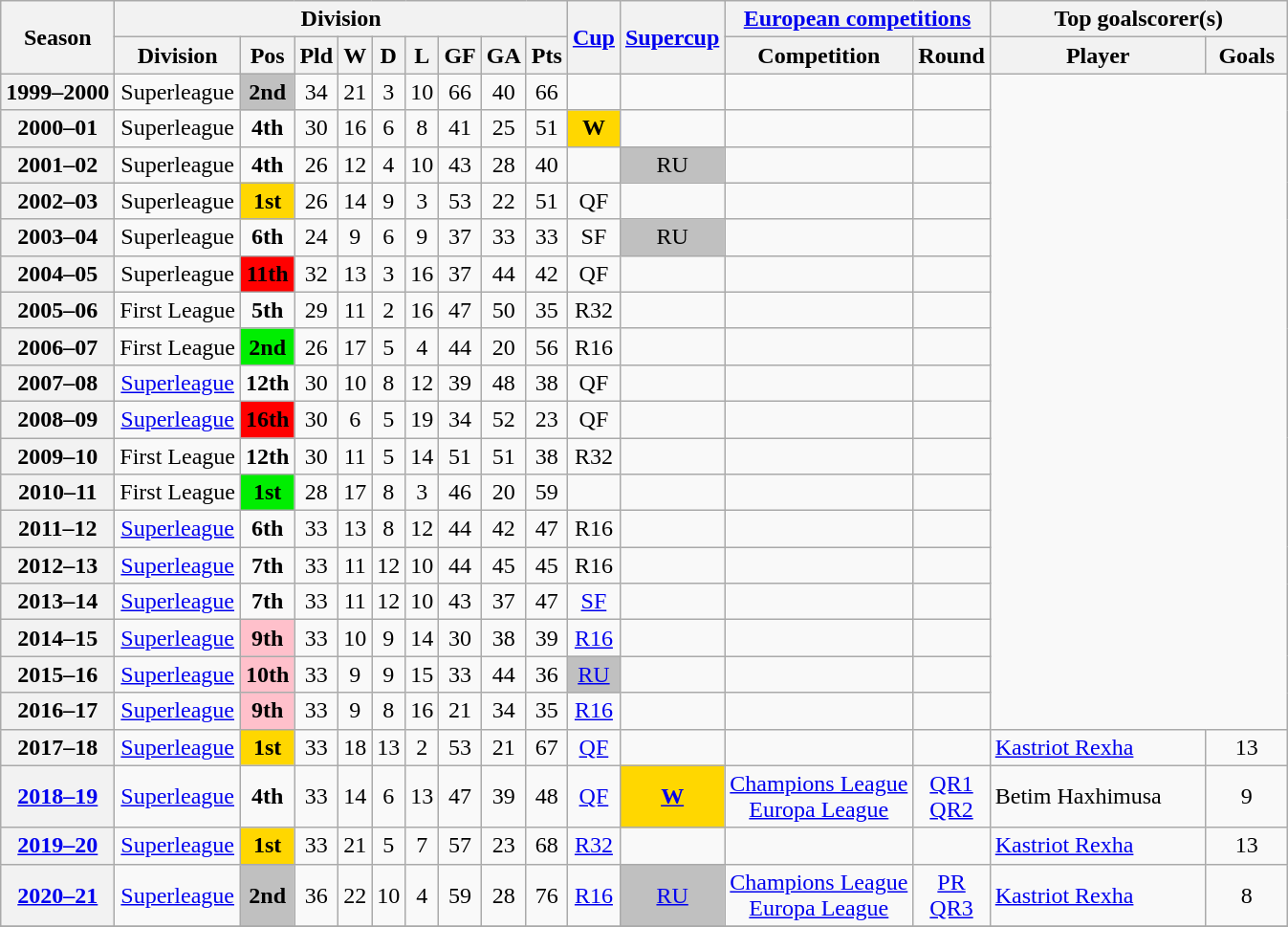<table class="wikitable sortable"  style="text-align: center;">
<tr>
<th rowspan=2>Season</th>
<th colspan=9>Division</th>
<th rowspan=2><a href='#'>Cup</a></th>
<th rowspan=2><a href='#'>Supercup</a></th>
<th rowspan=1 colspan=2><a href='#'>European competitions</a></th>
<th colspan=2 width="200">Top goalscorer(s)</th>
</tr>
<tr>
<th>Division</th>
<th>Pos</th>
<th>Pld</th>
<th>W</th>
<th>D</th>
<th>L</th>
<th>GF</th>
<th>GA</th>
<th>Pts</th>
<th>Competition</th>
<th>Round</th>
<th>Player</th>
<th>Goals</th>
</tr>
<tr>
<th>1999–2000</th>
<td align="center">Superleague</td>
<td align="center" bgcolor=silver><strong>2nd</strong></td>
<td align="center">34</td>
<td align="center">21</td>
<td align="center">3</td>
<td align="center">10</td>
<td align="center">66</td>
<td align="center">40</td>
<td align="center">66</td>
<td></td>
<td></td>
<td align="center"></td>
<td align="center"></td>
</tr>
<tr>
<th>2000–01</th>
<td align="center">Superleague</td>
<td align="center"><strong>4th</strong></td>
<td align="center">30</td>
<td align="center">16</td>
<td align="center">6</td>
<td align="center">8</td>
<td align="center">41</td>
<td align="center">25</td>
<td align="center">51</td>
<td bgcolor=gold><strong>W</strong></td>
<td></td>
<td align="center"></td>
<td align="center"></td>
</tr>
<tr>
<th>2001–02</th>
<td align="center">Superleague</td>
<td align="center"><strong>4th</strong></td>
<td align="center">26</td>
<td align="center">12</td>
<td align="center">4</td>
<td align="center">10</td>
<td align="center">43</td>
<td align="center">28</td>
<td align="center">40</td>
<td></td>
<td bgcolor=silver>RU</td>
<td align="center"></td>
<td align="center"></td>
</tr>
<tr>
<th>2002–03</th>
<td align="center">Superleague</td>
<td align="center" bgcolor=gold><strong>1st</strong></td>
<td align="center">26</td>
<td align="center">14</td>
<td align="center">9</td>
<td align="center">3</td>
<td align="center">53</td>
<td align="center">22</td>
<td align="center">51</td>
<td>QF</td>
<td></td>
<td align="center"></td>
<td align="center"></td>
</tr>
<tr>
<th>2003–04</th>
<td align="center">Superleague</td>
<td align="center"><strong>6th</strong></td>
<td align="center">24</td>
<td align="center">9</td>
<td align="center">6</td>
<td align="center">9</td>
<td align="center">37</td>
<td align="center">33</td>
<td align="center">33</td>
<td>SF</td>
<td bgcolor=silver>RU</td>
<td align="center"></td>
<td align="center"></td>
</tr>
<tr>
<th>2004–05</th>
<td align="center">Superleague</td>
<td align="center" bgcolor=red><strong>11th</strong></td>
<td align="center">32</td>
<td align="center">13</td>
<td align="center">3</td>
<td align="center">16</td>
<td align="center">37</td>
<td align="center">44</td>
<td align="center">42</td>
<td>QF</td>
<td></td>
<td align="center"></td>
<td align="center"></td>
</tr>
<tr>
<th>2005–06</th>
<td align="center">First League</td>
<td align="center"><strong>5th</strong></td>
<td align="center">29</td>
<td align="center">11</td>
<td align="center">2</td>
<td align="center">16</td>
<td align="center">47</td>
<td align="center">50</td>
<td align="center">35</td>
<td>R32</td>
<td></td>
<td align="center"></td>
<td align="center"></td>
</tr>
<tr>
<th>2006–07</th>
<td align="center">First League</td>
<td align="center" bgcolor=green1><strong>2nd</strong></td>
<td align="center">26</td>
<td align="center">17</td>
<td align="center">5</td>
<td align="center">4</td>
<td align="center">44</td>
<td align="center">20</td>
<td align="center">56</td>
<td>R16</td>
<td></td>
<td align="center"></td>
<td align="center"></td>
</tr>
<tr>
<th>2007–08</th>
<td align="center"><a href='#'>Superleague</a></td>
<td align="center"><strong>12th</strong></td>
<td align="center">30</td>
<td align="center">10</td>
<td align="center">8</td>
<td align="center">12</td>
<td align="center">39</td>
<td align="center">48</td>
<td align="center">38</td>
<td>QF</td>
<td></td>
<td align="center"></td>
<td align="center"></td>
</tr>
<tr>
<th>2008–09</th>
<td align="center"><a href='#'>Superleague</a></td>
<td align="center" bgcolor=red><strong>16th</strong></td>
<td align="center">30</td>
<td align="center">6</td>
<td align="center">5</td>
<td align="center">19</td>
<td align="center">34</td>
<td align="center">52</td>
<td align="center">23</td>
<td>QF</td>
<td></td>
<td align="center"></td>
<td align="center"></td>
</tr>
<tr>
<th>2009–10</th>
<td align="center">First League</td>
<td align="center"><strong>12th</strong></td>
<td align="center">30</td>
<td align="center">11</td>
<td align="center">5</td>
<td align="center">14</td>
<td align="center">51</td>
<td align="center">51</td>
<td align="center">38</td>
<td>R32</td>
<td></td>
<td align="center"></td>
<td align="center"></td>
</tr>
<tr>
<th>2010–11</th>
<td align="center">First League</td>
<td align="center" bgcolor=green1><strong>1st</strong></td>
<td align="center">28</td>
<td align="center">17</td>
<td align="center">8</td>
<td align="center">3</td>
<td align="center">46</td>
<td align="center">20</td>
<td align="center">59</td>
<td></td>
<td></td>
<td align="center"></td>
<td align="center"></td>
</tr>
<tr>
<th>2011–12</th>
<td align="center"><a href='#'>Superleague</a></td>
<td align="center"><strong>6th</strong></td>
<td align="center">33</td>
<td align="center">13</td>
<td align="center">8</td>
<td align="center">12</td>
<td align="center">44</td>
<td align="center">42</td>
<td align="center">47</td>
<td>R16</td>
<td></td>
<td align="center"></td>
<td align="center"></td>
</tr>
<tr>
<th>2012–13</th>
<td align="center"><a href='#'>Superleague</a></td>
<td align="center"><strong>7th</strong></td>
<td align="center">33</td>
<td align="center">11</td>
<td align="center">12</td>
<td align="center">10</td>
<td align="center">44</td>
<td align="center">45</td>
<td align="center">45</td>
<td>R16</td>
<td></td>
<td align="center"></td>
<td align="center"></td>
</tr>
<tr>
<th>2013–14</th>
<td align="center"><a href='#'>Superleague</a></td>
<td align="center"><strong>7th</strong></td>
<td align="center">33</td>
<td align="center">11</td>
<td align="center">12</td>
<td align="center">10</td>
<td align="center">43</td>
<td align="center">37</td>
<td align="center">47</td>
<td><a href='#'>SF</a></td>
<td></td>
<td align="center"></td>
<td align="center"></td>
</tr>
<tr>
<th>2014–15</th>
<td align="center"><a href='#'>Superleague</a></td>
<td align="center" bgcolor=pink><strong>9th</strong></td>
<td align="center">33</td>
<td align="center">10</td>
<td align="center">9</td>
<td align="center">14</td>
<td align="center">30</td>
<td align="center">38</td>
<td align="center">39</td>
<td><a href='#'>R16</a></td>
<td></td>
<td align="center"></td>
<td align="center"></td>
</tr>
<tr>
<th>2015–16</th>
<td align="center"><a href='#'>Superleague</a></td>
<td align="center" bgcolor=pink><strong>10th</strong></td>
<td align="center">33</td>
<td align="center">9</td>
<td align="center">9</td>
<td align="center">15</td>
<td align="center">33</td>
<td align="center">44</td>
<td align="center">36</td>
<td bgcolor=silver><a href='#'>RU</a></td>
<td></td>
<td align="center"></td>
<td align="center"></td>
</tr>
<tr>
<th>2016–17</th>
<td align="center"><a href='#'>Superleague</a></td>
<td align="center" bgcolor=pink><strong>9th</strong></td>
<td align="center">33</td>
<td align="center">9</td>
<td align="center">8</td>
<td align="center">16</td>
<td align="center">21</td>
<td align="center">34</td>
<td align="center">35</td>
<td><a href='#'>R16</a></td>
<td></td>
<td align="center"></td>
<td align="center"></td>
</tr>
<tr>
<th>2017–18</th>
<td align="center"><a href='#'>Superleague</a></td>
<td align="center" bgcolor=gold><strong>1st</strong></td>
<td align="center">33</td>
<td align="center">18</td>
<td align="center">13</td>
<td align="center">2</td>
<td align="center">53</td>
<td align="center">21</td>
<td align="center">67</td>
<td><a href='#'>QF</a></td>
<td></td>
<td align="center"></td>
<td align="center"></td>
<td align="left"><a href='#'>Kastriot Rexha</a></td>
<td>13</td>
</tr>
<tr>
<th><a href='#'>2018–19</a></th>
<td align="center"><a href='#'>Superleague</a></td>
<td align="center"><strong>4th</strong></td>
<td align="center">33</td>
<td align="center">14</td>
<td align="center">6</td>
<td align="center">13</td>
<td align="center">47</td>
<td align="center">39</td>
<td align="center">48</td>
<td><a href='#'>QF</a></td>
<td bgcolor=gold><strong><a href='#'>W</a></strong></td>
<td align="center"><a href='#'>Champions League</a><br><a href='#'>Europa League</a></td>
<td align="center"><a href='#'>QR1</a><br><a href='#'>QR2</a></td>
<td align="left">Betim Haxhimusa</td>
<td>9</td>
</tr>
<tr>
<th><a href='#'>2019–20</a></th>
<td align="center"><a href='#'>Superleague</a></td>
<td align="center" bgcolor=gold><strong>1st</strong></td>
<td align="center">33</td>
<td align="center">21</td>
<td align="center">5</td>
<td align="center">7</td>
<td align="center">57</td>
<td align="center">23</td>
<td align="center">68</td>
<td><a href='#'>R32</a></td>
<td></td>
<td align="center"></td>
<td align="center"></td>
<td align="left"><a href='#'>Kastriot Rexha</a></td>
<td>13</td>
</tr>
<tr>
<th><a href='#'>2020–21</a></th>
<td align="center"><a href='#'>Superleague</a></td>
<td align="center" bgcolor=silver><strong>2nd</strong></td>
<td align="center">36</td>
<td align="center">22</td>
<td align="center">10</td>
<td align="center">4</td>
<td align="center">59</td>
<td align="center">28</td>
<td align="center">76</td>
<td><a href='#'>R16</a></td>
<td bgcolor=silver><a href='#'>RU</a></td>
<td align="center"><a href='#'>Champions League</a><br><a href='#'>Europa League</a></td>
<td align="center"><a href='#'>PR</a><br><a href='#'>QR3</a></td>
<td align="left"><a href='#'>Kastriot Rexha</a></td>
<td>8</td>
</tr>
<tr>
</tr>
</table>
